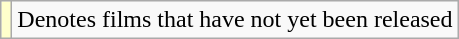<table class="wikitable">
<tr>
<td style="background:#FFFFCC;"></td>
<td>Denotes films that have not yet been released</td>
</tr>
</table>
